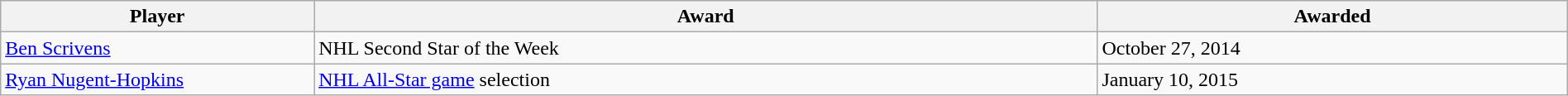<table class="wikitable sortable" style="width:100%;">
<tr>
<th style="width:20%;">Player</th>
<th style="width:50%;">Award</th>
<th style="width:30%;" data-sort-type="date">Awarded</th>
</tr>
<tr>
<td><a href='#'>Ben Scrivens</a></td>
<td>NHL Second Star of the Week</td>
<td>October 27, 2014</td>
</tr>
<tr>
<td><a href='#'>Ryan Nugent-Hopkins</a></td>
<td><a href='#'>NHL All-Star game</a> selection</td>
<td>January 10, 2015</td>
</tr>
</table>
